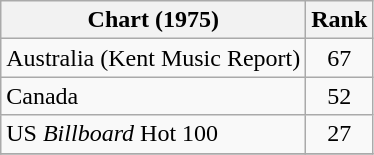<table class="wikitable sortable">
<tr>
<th>Chart (1975)</th>
<th style="text-align:center;">Rank</th>
</tr>
<tr>
<td>Australia (Kent Music Report)</td>
<td style="text-align:center;">67</td>
</tr>
<tr>
<td>Canada</td>
<td style="text-align:center;">52</td>
</tr>
<tr>
<td>US <em>Billboard</em> Hot 100</td>
<td style="text-align:center;">27</td>
</tr>
<tr>
</tr>
</table>
